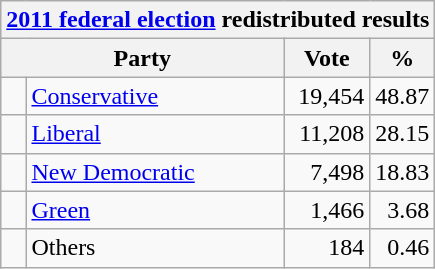<table class="wikitable">
<tr>
<th colspan="4"><a href='#'>2011 federal election</a> redistributed results</th>
</tr>
<tr>
<th bgcolor="#DDDDFF" width="130px" colspan="2">Party</th>
<th bgcolor="#DDDDFF" width="50px">Vote</th>
<th bgcolor="#DDDDFF" width="30px">%</th>
</tr>
<tr>
<td> </td>
<td><a href='#'>Conservative</a></td>
<td align=right>19,454</td>
<td align=right>48.87</td>
</tr>
<tr>
<td> </td>
<td><a href='#'>Liberal</a></td>
<td align=right>11,208</td>
<td align=right>28.15</td>
</tr>
<tr>
<td> </td>
<td><a href='#'>New Democratic</a></td>
<td align=right>7,498</td>
<td align=right>18.83</td>
</tr>
<tr>
<td> </td>
<td><a href='#'>Green</a></td>
<td align=right>1,466</td>
<td align=right>3.68</td>
</tr>
<tr>
<td> </td>
<td>Others</td>
<td align=right>184</td>
<td align=right>0.46</td>
</tr>
</table>
